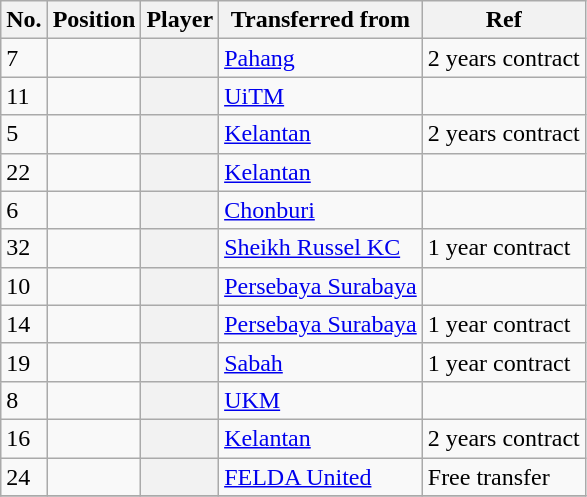<table class="wikitable plainrowheaders sortable" style="text-align:center; text-align:left">
<tr>
<th scope="col">No.</th>
<th scope="col">Position</th>
<th scope="col">Player</th>
<th scope="col">Transferred from</th>
<th scope="col" class="unsortable">Ref</th>
</tr>
<tr>
<td>7</td>
<td></td>
<th scope="row"></th>
<td> <a href='#'>Pahang</a></td>
<td>2 years contract</td>
</tr>
<tr>
<td>11</td>
<td></td>
<th scope="row"></th>
<td> <a href='#'>UiTM</a></td>
<td></td>
</tr>
<tr>
<td>5</td>
<td></td>
<th scope="row"></th>
<td> <a href='#'>Kelantan</a></td>
<td>2 years contract</td>
</tr>
<tr>
<td>22</td>
<td></td>
<th scope="row"></th>
<td> <a href='#'>Kelantan</a></td>
<td></td>
</tr>
<tr>
<td>6</td>
<td></td>
<th scope="row"></th>
<td> <a href='#'>Chonburi</a></td>
<td></td>
</tr>
<tr>
<td>32</td>
<td></td>
<th scope="row"></th>
<td> <a href='#'>Sheikh Russel KC</a></td>
<td>1 year contract</td>
</tr>
<tr>
<td>10</td>
<td></td>
<th scope="row"></th>
<td> <a href='#'>Persebaya Surabaya</a></td>
<td></td>
</tr>
<tr>
<td>14</td>
<td></td>
<th scope="row"></th>
<td> <a href='#'>Persebaya Surabaya</a></td>
<td>1 year contract</td>
</tr>
<tr>
<td>19</td>
<td></td>
<th scope="row"></th>
<td> <a href='#'>Sabah</a></td>
<td>1 year contract </td>
</tr>
<tr>
<td>8</td>
<td></td>
<th scope="row"></th>
<td> <a href='#'>UKM</a></td>
<td></td>
</tr>
<tr>
<td>16</td>
<td></td>
<th scope="row"></th>
<td> <a href='#'>Kelantan</a></td>
<td>2 years contract</td>
</tr>
<tr>
<td>24</td>
<td></td>
<th scope="row"></th>
<td> <a href='#'>FELDA United</a></td>
<td>Free transfer</td>
</tr>
<tr>
</tr>
</table>
